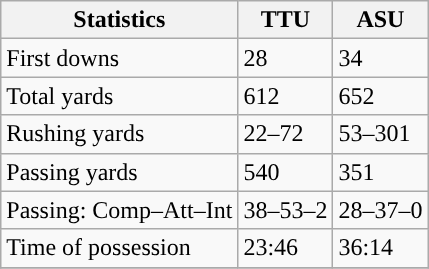<table class="wikitable" style="float: left;">
<tr>
<th>Statistics</th>
<th>TTU</th>
<th>ASU</th>
</tr>
<tr>
<td>First downs</td>
<td>28</td>
<td>34</td>
</tr>
<tr>
<td>Total yards</td>
<td>612</td>
<td>652</td>
</tr>
<tr>
<td>Rushing yards</td>
<td>22–72</td>
<td>53–301</td>
</tr>
<tr>
<td>Passing yards</td>
<td>540</td>
<td>351</td>
</tr>
<tr>
<td>Passing: Comp–Att–Int</td>
<td>38–53–2</td>
<td>28–37–0</td>
</tr>
<tr>
<td>Time of possession</td>
<td>23:46</td>
<td>36:14</td>
</tr>
<tr>
</tr>
</table>
